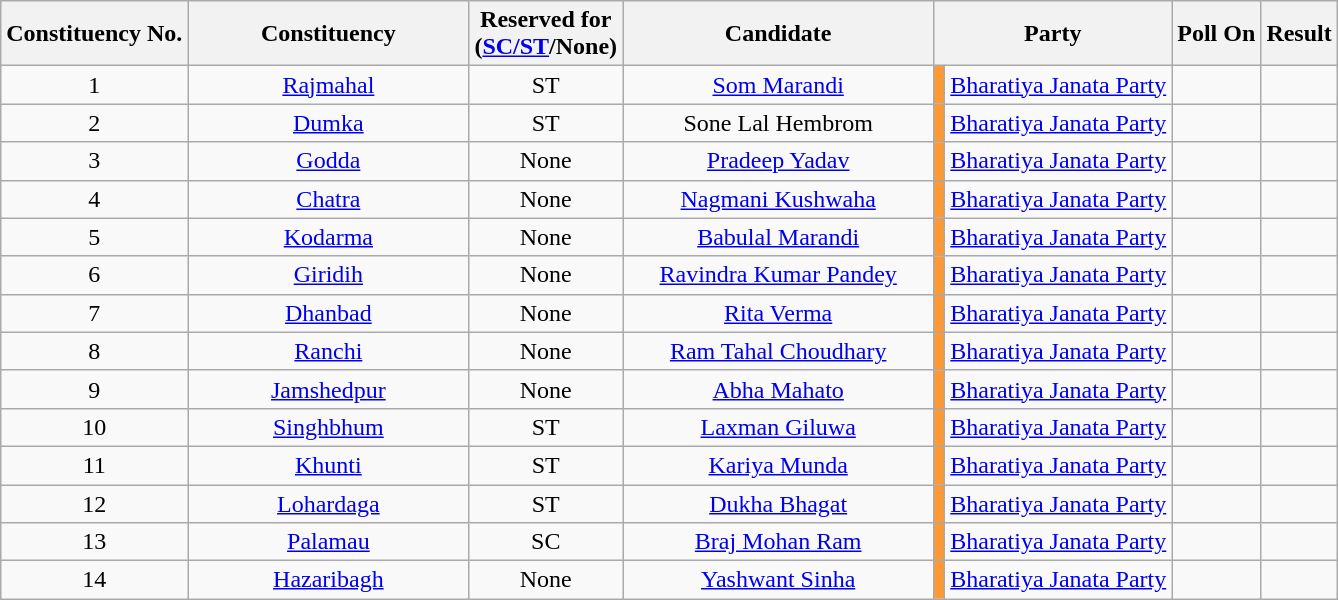<table class="wikitable sortable" style="text-align:center">
<tr>
<th>Constituency No.</th>
<th style="width:180px;">Constituency</th>
<th>Reserved for<br>(<a href='#'>SC/ST</a>/None)</th>
<th style="width:200px;">Candidate</th>
<th colspan="2">Party</th>
<th>Poll On</th>
<th>Result</th>
</tr>
<tr>
<td>1</td>
<td><a href='#'>Rajmahal</a></td>
<td>ST</td>
<td><a href='#'>Som Marandi</a></td>
<td bgcolor=#FF9933></td>
<td><a href='#'>Bharatiya Janata Party</a></td>
<td></td>
<td></td>
</tr>
<tr>
<td>2</td>
<td><a href='#'>Dumka</a></td>
<td>ST</td>
<td>Sone Lal Hembrom</td>
<td bgcolor=#FF9933></td>
<td><a href='#'>Bharatiya Janata Party</a></td>
<td></td>
<td></td>
</tr>
<tr>
<td>3</td>
<td><a href='#'>Godda</a></td>
<td>None</td>
<td><a href='#'>Pradeep Yadav</a></td>
<td bgcolor=#FF9933></td>
<td><a href='#'>Bharatiya Janata Party</a></td>
<td></td>
<td></td>
</tr>
<tr>
<td>4</td>
<td><a href='#'>Chatra</a></td>
<td>None</td>
<td><a href='#'>Nagmani Kushwaha</a></td>
<td bgcolor=#FF9933></td>
<td><a href='#'>Bharatiya Janata Party</a></td>
<td></td>
<td></td>
</tr>
<tr>
<td>5</td>
<td><a href='#'>Kodarma</a></td>
<td>None</td>
<td><a href='#'>Babulal Marandi</a></td>
<td bgcolor=#FF9933></td>
<td><a href='#'>Bharatiya Janata Party</a></td>
<td></td>
<td></td>
</tr>
<tr>
<td>6</td>
<td><a href='#'>Giridih</a></td>
<td>None</td>
<td><a href='#'>Ravindra Kumar Pandey</a></td>
<td bgcolor=#FF9933></td>
<td><a href='#'>Bharatiya Janata Party</a></td>
<td></td>
<td></td>
</tr>
<tr>
<td>7</td>
<td><a href='#'>Dhanbad</a></td>
<td>None</td>
<td><a href='#'>Rita Verma</a></td>
<td bgcolor=#FF9933></td>
<td><a href='#'>Bharatiya Janata Party</a></td>
<td></td>
<td></td>
</tr>
<tr>
<td>8</td>
<td><a href='#'>Ranchi</a></td>
<td>None</td>
<td><a href='#'>Ram Tahal Choudhary</a></td>
<td bgcolor=#FF9933></td>
<td><a href='#'>Bharatiya Janata Party</a></td>
<td></td>
<td></td>
</tr>
<tr>
<td>9</td>
<td><a href='#'>Jamshedpur</a></td>
<td>None</td>
<td><a href='#'>Abha Mahato</a></td>
<td bgcolor=#FF9933></td>
<td><a href='#'>Bharatiya Janata Party</a></td>
<td></td>
<td></td>
</tr>
<tr>
<td>10</td>
<td><a href='#'>Singhbhum</a></td>
<td>ST</td>
<td><a href='#'>Laxman Giluwa</a></td>
<td bgcolor=#FF9933></td>
<td><a href='#'>Bharatiya Janata Party</a></td>
<td></td>
<td></td>
</tr>
<tr>
<td>11</td>
<td><a href='#'>Khunti</a></td>
<td>ST</td>
<td><a href='#'>Kariya Munda</a></td>
<td bgcolor=#FF9933></td>
<td><a href='#'>Bharatiya Janata Party</a></td>
<td></td>
<td></td>
</tr>
<tr>
<td>12</td>
<td><a href='#'>Lohardaga</a></td>
<td>ST</td>
<td><a href='#'>Dukha Bhagat</a></td>
<td bgcolor=#FF9933></td>
<td><a href='#'>Bharatiya Janata Party</a></td>
<td></td>
<td></td>
</tr>
<tr>
<td>13</td>
<td><a href='#'>Palamau</a></td>
<td>SC</td>
<td><a href='#'>Braj Mohan Ram</a></td>
<td bgcolor=#FF9933></td>
<td><a href='#'>Bharatiya Janata Party</a></td>
<td></td>
<td></td>
</tr>
<tr>
<td>14</td>
<td><a href='#'>Hazaribagh</a></td>
<td>None</td>
<td><a href='#'>Yashwant Sinha</a></td>
<td bgcolor=#FF9933></td>
<td><a href='#'>Bharatiya Janata Party</a></td>
<td></td>
<td></td>
</tr>
</table>
